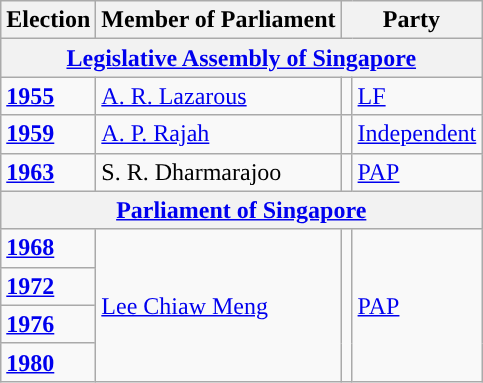<table class="wikitable">
<tr>
<th>Election</th>
<th>Member of Parliament</th>
<th colspan="2">Party</th>
</tr>
<tr>
<th colspan="4"><a href='#'>Legislative Assembly of Singapore</a></th>
</tr>
<tr>
<td><a href='#'><strong>1955</strong></a></td>
<td><a href='#'>A. R. Lazarous</a></td>
<td></td>
<td><a href='#'>LF</a></td>
</tr>
<tr>
<td><a href='#'><strong>1959</strong></a></td>
<td><a href='#'>A. P. Rajah</a></td>
<td></td>
<td><a href='#'>Independent</a></td>
</tr>
<tr>
<td><a href='#'><strong>1963</strong></a></td>
<td>S. R. Dharmarajoo</td>
<td></td>
<td><a href='#'>PAP</a></td>
</tr>
<tr>
<th colspan="4"><a href='#'>Parliament of Singapore</a></th>
</tr>
<tr>
<td><a href='#'><strong>1968</strong></a></td>
<td rowspan="4"><a href='#'>Lee Chiaw Meng</a></td>
<td rowspan="4"></td>
<td rowspan="4"><a href='#'>PAP</a></td>
</tr>
<tr>
<td><a href='#'><strong>1972</strong></a></td>
</tr>
<tr>
<td><a href='#'><strong>1976</strong></a></td>
</tr>
<tr>
<td><a href='#'><strong>1980</strong></a></td>
</tr>
</table>
